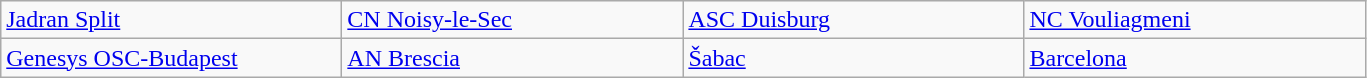<table class="wikitable">
<tr>
<td width=220px> <a href='#'>Jadran Split</a></td>
<td width=220px> <a href='#'>CN Noisy-le-Sec</a></td>
<td width=220px> <a href='#'>ASC Duisburg</a></td>
<td width=220px> <a href='#'>NC Vouliagmeni</a></td>
</tr>
<tr>
<td> <a href='#'>Genesys OSC-Budapest</a></td>
<td> <a href='#'>AN Brescia</a></td>
<td> <a href='#'>Šabac</a></td>
<td> <a href='#'>Barcelona</a></td>
</tr>
</table>
